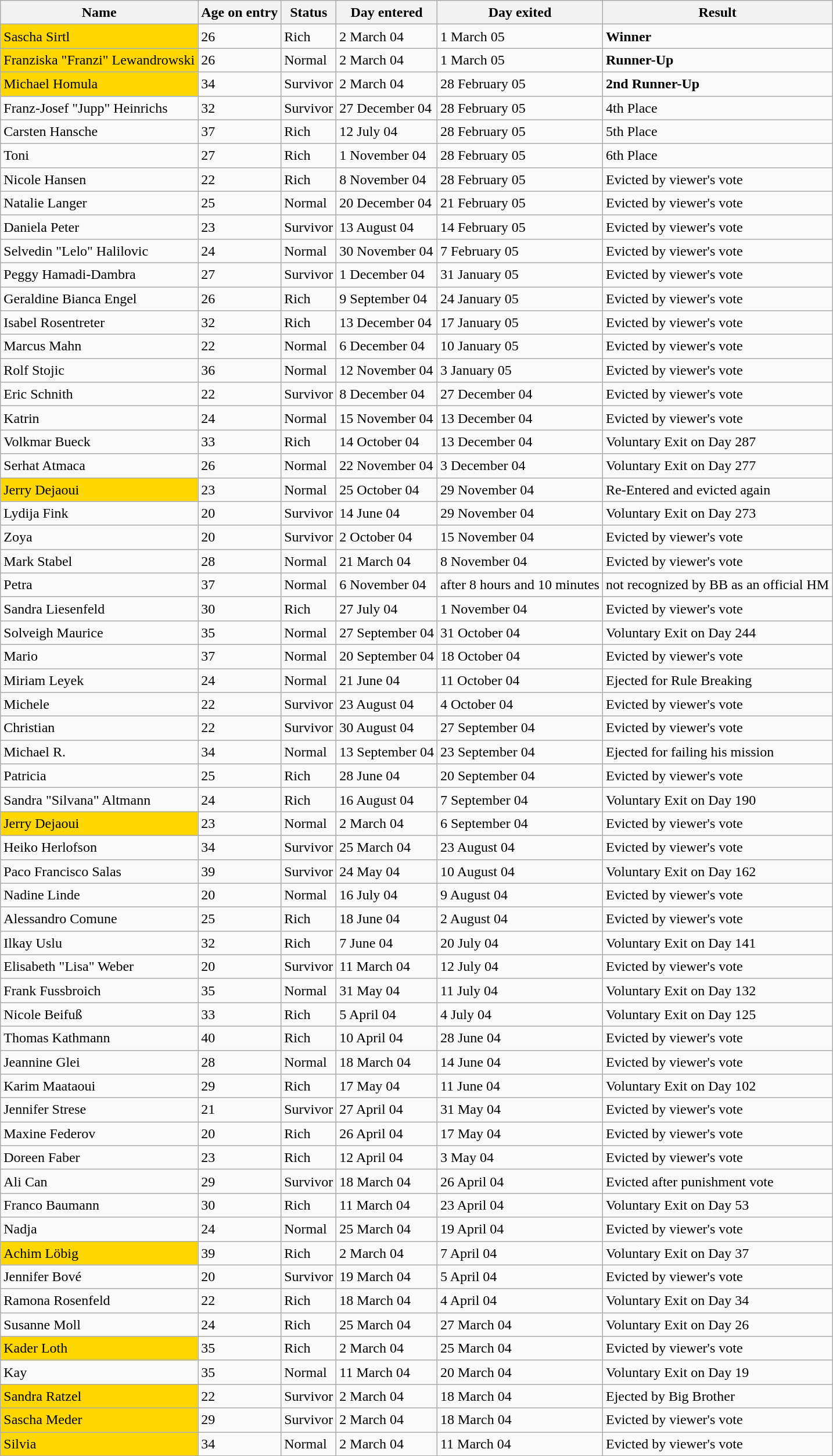<table class="wikitable sortable" style="text-align:left; line-height:20px; width:auto;">
<tr>
<th scope="col">Name</th>
<th scope="col">Age on entry</th>
<th scope="col">Status</th>
<th scope="col">Day entered</th>
<th scope="col">Day exited</th>
<th scope="col">Result</th>
</tr>
<tr>
<td bgcolor="gold">Sascha Sirtl</td>
<td>26</td>
<td>Rich</td>
<td>2 March 04</td>
<td>1 March 05</td>
<td><strong>Winner</strong></td>
</tr>
<tr>
<td bgcolor="gold">Franziska "Franzi" Lewandrowski</td>
<td>26</td>
<td>Normal</td>
<td>2 March 04</td>
<td>1 March 05</td>
<td><strong>Runner-Up</strong></td>
</tr>
<tr>
<td bgcolor="gold">Michael Homula</td>
<td>34</td>
<td>Survivor</td>
<td>2 March 04</td>
<td>28 February 05</td>
<td><strong>2nd Runner-Up</strong></td>
</tr>
<tr>
<td>Franz-Josef "Jupp" Heinrichs</td>
<td>32</td>
<td>Survivor</td>
<td>27 December 04</td>
<td>28 February 05</td>
<td>4th Place</td>
</tr>
<tr>
<td>Carsten Hansche</td>
<td>37</td>
<td>Rich</td>
<td>12 July 04</td>
<td>28 February 05</td>
<td>5th Place</td>
</tr>
<tr>
<td>Toni</td>
<td>27</td>
<td>Rich</td>
<td>1 November 04</td>
<td>28 February 05</td>
<td>6th Place</td>
</tr>
<tr>
<td>Nicole Hansen</td>
<td>22</td>
<td>Rich</td>
<td>8 November 04</td>
<td>28 February 05</td>
<td>Evicted by viewer's vote</td>
</tr>
<tr>
<td>Natalie Langer</td>
<td>25</td>
<td>Normal</td>
<td>20 December 04</td>
<td>21 February 05</td>
<td>Evicted by viewer's vote</td>
</tr>
<tr>
<td>Daniela Peter</td>
<td>23</td>
<td>Survivor</td>
<td>13 August 04</td>
<td>14 February 05</td>
<td>Evicted by viewer's vote</td>
</tr>
<tr>
<td>Selvedin "Lelo" Halilovic</td>
<td>24</td>
<td>Normal</td>
<td>30 November 04</td>
<td>7 February 05</td>
<td>Evicted by viewer's vote</td>
</tr>
<tr>
<td>Peggy Hamadi-Dambra</td>
<td>27</td>
<td>Survivor</td>
<td>1 December 04</td>
<td>31 January 05</td>
<td>Evicted by viewer's vote</td>
</tr>
<tr>
<td>Geraldine Bianca Engel</td>
<td>26</td>
<td>Rich</td>
<td>9 September 04</td>
<td>24 January 05</td>
<td>Evicted by viewer's vote</td>
</tr>
<tr>
<td>Isabel Rosentreter</td>
<td>32</td>
<td>Rich</td>
<td>13 December 04</td>
<td>17 January 05</td>
<td>Evicted by viewer's vote</td>
</tr>
<tr>
<td>Marcus Mahn</td>
<td>22</td>
<td>Normal</td>
<td>6 December 04</td>
<td>10 January 05</td>
<td>Evicted by viewer's vote</td>
</tr>
<tr>
<td>Rolf Stojic</td>
<td>36</td>
<td>Normal</td>
<td>12 November 04</td>
<td>3 January 05</td>
<td>Evicted by viewer's vote</td>
</tr>
<tr>
<td>Eric Schnith</td>
<td>22</td>
<td>Survivor</td>
<td>8 December 04</td>
<td>27 December 04</td>
<td>Evicted by viewer's vote</td>
</tr>
<tr>
<td>Katrin</td>
<td>24</td>
<td>Normal</td>
<td>15 November 04</td>
<td>13 December 04</td>
<td>Evicted by viewer's vote</td>
</tr>
<tr>
<td>Volkmar Bueck</td>
<td>33</td>
<td>Rich</td>
<td>14 October 04</td>
<td>13 December 04</td>
<td>Voluntary Exit on Day 287</td>
</tr>
<tr>
<td>Serhat Atmaca</td>
<td>26</td>
<td>Normal</td>
<td>22 November 04</td>
<td>3 December 04</td>
<td>Voluntary Exit on Day 277</td>
</tr>
<tr>
<td bgcolor="gold">Jerry Dejaoui</td>
<td>23</td>
<td>Normal</td>
<td>25 October 04</td>
<td>29 November 04</td>
<td>Re-Entered and evicted again</td>
</tr>
<tr>
<td>Lydija Fink</td>
<td>20</td>
<td>Survivor</td>
<td>14 June 04</td>
<td>29 November 04</td>
<td>Voluntary Exit on Day 273</td>
</tr>
<tr>
<td>Zoya</td>
<td>20</td>
<td>Survivor</td>
<td>2 October 04</td>
<td>15 November 04</td>
<td>Evicted by viewer's vote</td>
</tr>
<tr>
<td>Mark Stabel</td>
<td>28</td>
<td>Normal</td>
<td>21 March 04</td>
<td>8 November 04</td>
<td>Evicted by viewer's vote</td>
</tr>
<tr>
<td>Petra</td>
<td>37</td>
<td>Normal</td>
<td>6 November 04</td>
<td>after 8 hours and 10 minutes</td>
<td>not recognized by BB as an official HM</td>
</tr>
<tr>
<td>Sandra Liesenfeld</td>
<td>30</td>
<td>Rich</td>
<td>27 July 04</td>
<td>1 November 04</td>
<td>Evicted by viewer's vote</td>
</tr>
<tr>
<td>Solveigh Maurice</td>
<td>35</td>
<td>Normal</td>
<td>27 September 04</td>
<td>31 October 04</td>
<td>Voluntary Exit on Day 244</td>
</tr>
<tr>
<td>Mario</td>
<td>37</td>
<td>Normal</td>
<td>20 September 04</td>
<td>18 October 04</td>
<td>Evicted by viewer's vote</td>
</tr>
<tr>
<td>Miriam Leyek</td>
<td>24</td>
<td>Normal</td>
<td>21 June 04</td>
<td>11 October 04</td>
<td>Ejected for Rule Breaking</td>
</tr>
<tr>
<td>Michele</td>
<td>22</td>
<td>Survivor</td>
<td>23 August 04</td>
<td>4 October 04</td>
<td>Evicted by viewer's vote</td>
</tr>
<tr>
<td>Christian</td>
<td>22</td>
<td>Survivor</td>
<td>30 August 04</td>
<td>27 September 04</td>
<td>Evicted by viewer's vote</td>
</tr>
<tr>
<td>Michael R.</td>
<td>34</td>
<td>Normal</td>
<td>13 September 04</td>
<td>23 September 04</td>
<td>Ejected for failing his mission</td>
</tr>
<tr>
<td>Patricia</td>
<td>25</td>
<td>Rich</td>
<td>28 June 04</td>
<td>20 September 04</td>
<td>Evicted by viewer's vote</td>
</tr>
<tr>
<td>Sandra "Silvana" Altmann</td>
<td>24</td>
<td>Rich</td>
<td>16 August 04</td>
<td>7 September 04</td>
<td>Voluntary Exit on Day 190</td>
</tr>
<tr>
<td bgcolor="gold">Jerry Dejaoui</td>
<td>23</td>
<td>Normal</td>
<td>2 March 04</td>
<td>6 September 04</td>
<td>Evicted by viewer's vote</td>
</tr>
<tr>
<td>Heiko Herlofson</td>
<td>34</td>
<td>Survivor</td>
<td>25 March 04</td>
<td>23 August 04</td>
<td>Evicted by viewer's vote</td>
</tr>
<tr>
<td>Paco Francisco Salas</td>
<td>39</td>
<td>Survivor</td>
<td>24 May 04</td>
<td>10 August 04</td>
<td>Voluntary Exit on Day 162</td>
</tr>
<tr>
<td>Nadine Linde</td>
<td>20</td>
<td>Normal</td>
<td>16 July 04</td>
<td>9 August 04</td>
<td>Evicted by viewer's vote</td>
</tr>
<tr>
<td>Alessandro Comune</td>
<td>25</td>
<td>Rich</td>
<td>18 June 04</td>
<td>2 August 04</td>
<td>Evicted by viewer's vote</td>
</tr>
<tr>
<td>Ilkay Uslu</td>
<td>32</td>
<td>Rich</td>
<td>7 June 04</td>
<td>20 July 04</td>
<td>Voluntary Exit on Day 141</td>
</tr>
<tr>
<td>Elisabeth "Lisa" Weber</td>
<td>20</td>
<td>Survivor</td>
<td>11 March 04</td>
<td>12 July 04</td>
<td>Evicted by viewer's vote</td>
</tr>
<tr>
<td>Frank Fussbroich</td>
<td>35</td>
<td>Normal</td>
<td>31 May 04</td>
<td>11 July 04</td>
<td>Voluntary Exit on Day 132</td>
</tr>
<tr>
<td>Nicole Beifuß</td>
<td>33</td>
<td>Rich</td>
<td>5 April 04</td>
<td>4 July 04</td>
<td>Voluntary Exit on Day 125</td>
</tr>
<tr>
<td>Thomas Kathmann</td>
<td>40</td>
<td>Rich</td>
<td>10 April 04</td>
<td>28 June 04</td>
<td>Evicted by viewer's vote</td>
</tr>
<tr>
<td>Jeannine Glei</td>
<td>28</td>
<td>Normal</td>
<td>18 March 04</td>
<td>14 June 04</td>
<td>Evicted by viewer's vote</td>
</tr>
<tr>
<td>Karim Maataoui</td>
<td>29</td>
<td>Rich</td>
<td>17 May 04</td>
<td>11 June 04</td>
<td>Voluntary Exit on Day 102</td>
</tr>
<tr>
<td>Jennifer Strese</td>
<td>21</td>
<td>Survivor</td>
<td>27 April 04</td>
<td>31 May 04</td>
<td>Evicted by viewer's vote</td>
</tr>
<tr>
<td>Maxine Federov</td>
<td>20</td>
<td>Rich</td>
<td>26 April 04</td>
<td>17 May 04</td>
<td>Evicted by viewer's vote</td>
</tr>
<tr>
<td>Doreen Faber</td>
<td>23</td>
<td>Rich</td>
<td>12 April 04</td>
<td>3 May 04</td>
<td>Evicted by viewer's vote</td>
</tr>
<tr>
<td>Ali Can</td>
<td>29</td>
<td>Survivor</td>
<td>18 March 04</td>
<td>26 April 04</td>
<td>Evicted after punishment vote</td>
</tr>
<tr>
<td>Franco Baumann</td>
<td>30</td>
<td>Rich</td>
<td>11 March 04</td>
<td>23 April 04</td>
<td>Voluntary Exit on Day 53</td>
</tr>
<tr>
<td>Nadja</td>
<td>24</td>
<td>Normal</td>
<td>25 March 04</td>
<td>19 April 04</td>
<td>Evicted by viewer's vote</td>
</tr>
<tr>
<td bgcolor="gold">Achim Löbig</td>
<td>39</td>
<td>Rich</td>
<td>2 March 04</td>
<td>7 April 04</td>
<td>Voluntary Exit on Day 37</td>
</tr>
<tr>
<td>Jennifer Bové</td>
<td>20</td>
<td>Survivor</td>
<td>19 March 04</td>
<td>5 April 04</td>
<td>Evicted by viewer's vote</td>
</tr>
<tr>
<td>Ramona Rosenfeld</td>
<td>22</td>
<td>Rich</td>
<td>18 March 04</td>
<td>4 April 04</td>
<td>Voluntary Exit on Day 34</td>
</tr>
<tr>
<td>Susanne Moll</td>
<td>24</td>
<td>Rich</td>
<td>25 March 04</td>
<td>27 March 04</td>
<td>Voluntary Exit on Day 26</td>
</tr>
<tr>
<td bgcolor="gold">Kader Loth</td>
<td>35</td>
<td>Rich</td>
<td>2 March 04</td>
<td>25 March 04</td>
<td>Evicted by viewer's vote</td>
</tr>
<tr>
<td>Kay</td>
<td>35</td>
<td>Normal</td>
<td>11 March 04</td>
<td>20 March 04</td>
<td>Voluntary Exit on Day 19</td>
</tr>
<tr>
<td bgcolor="gold">Sandra Ratzel</td>
<td>22</td>
<td>Survivor</td>
<td>2 March 04</td>
<td>18 March 04</td>
<td>Ejected by Big Brother</td>
</tr>
<tr>
<td bgcolor="gold">Sascha Meder</td>
<td>29</td>
<td>Survivor</td>
<td>2 March 04</td>
<td>18 March 04</td>
<td>Evicted by viewer's vote</td>
</tr>
<tr>
<td bgcolor="gold">Silvia</td>
<td>34</td>
<td>Normal</td>
<td>2 March 04</td>
<td>11 March 04</td>
<td>Evicted by viewer's vote</td>
</tr>
</table>
